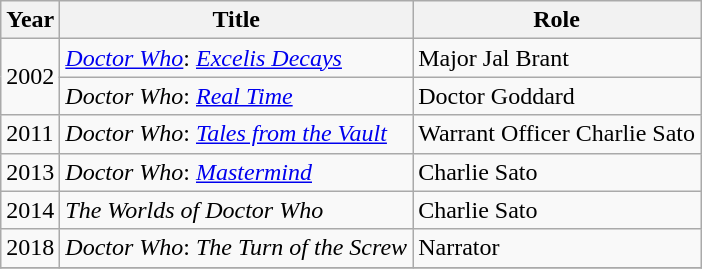<table class="wikitable sortable">
<tr>
<th>Year</th>
<th>Title</th>
<th>Role</th>
</tr>
<tr>
<td rowspan=2>2002</td>
<td><em><a href='#'>Doctor Who</a></em>: <em><a href='#'>Excelis Decays</a></em></td>
<td>Major Jal Brant</td>
</tr>
<tr>
<td><em>Doctor Who</em>: <em><a href='#'>Real Time</a></em></td>
<td>Doctor Goddard</td>
</tr>
<tr>
<td>2011</td>
<td><em>Doctor Who</em>: <em><a href='#'>Tales from the Vault</a></em></td>
<td>Warrant Officer Charlie Sato</td>
</tr>
<tr>
<td>2013</td>
<td><em>Doctor Who</em>: <em><a href='#'>Mastermind</a></em></td>
<td>Charlie Sato</td>
</tr>
<tr>
<td>2014</td>
<td><em>The Worlds of Doctor Who</em></td>
<td>Charlie Sato</td>
</tr>
<tr>
<td>2018</td>
<td><em>Doctor Who</em>: <em>The Turn of the Screw</em></td>
<td>Narrator</td>
</tr>
<tr>
</tr>
</table>
